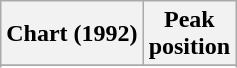<table class="wikitable sortable plainrowheaders" style="text-align:center">
<tr>
<th scope="col">Chart (1992)</th>
<th scope="col">Peak<br>position</th>
</tr>
<tr>
</tr>
<tr>
</tr>
<tr>
</tr>
</table>
